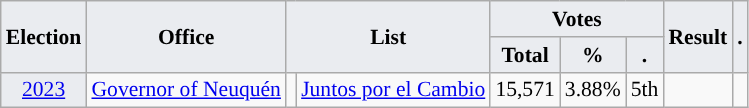<table class="wikitable" style="font-size:90%; text-align:center;">
<tr>
<th style="background-color:#EAECF0;" rowspan=2>Election</th>
<th style="background-color:#EAECF0;" rowspan=2>Office</th>
<th style="background-color:#EAECF0;" colspan=2 rowspan=2>List</th>
<th style="background-color:#EAECF0;" colspan=3>Votes</th>
<th style="background-color:#EAECF0;" rowspan=2>Result</th>
<th style="background-color:#EAECF0;" rowspan=2>.</th>
</tr>
<tr>
<th style="background-color:#EAECF0;">Total</th>
<th style="background-color:#EAECF0;">%</th>
<th style="background-color:#EAECF0;">.</th>
</tr>
<tr>
<td style="background-color:#EAECF0;"><a href='#'>2023</a></td>
<td><a href='#'>Governor of Neuquén</a></td>
<td style="background-color:"></td>
<td><a href='#'>Juntos por el Cambio</a></td>
<td>15,571</td>
<td>3.88%</td>
<td>5th</td>
<td></td>
<td></td>
</tr>
</table>
